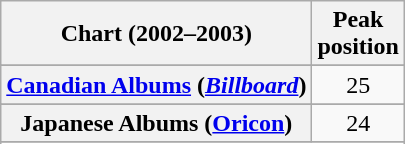<table class="wikitable sortable plainrowheaders" style="text-align:center">
<tr>
<th scope="col">Chart (2002–2003)</th>
<th scope="col">Peak<br> position</th>
</tr>
<tr>
</tr>
<tr>
</tr>
<tr>
<th scope="row"><a href='#'>Canadian Albums</a> (<a href='#'><em>Billboard</em></a>)</th>
<td style="text-align:center">25</td>
</tr>
<tr>
</tr>
<tr>
</tr>
<tr>
</tr>
<tr>
<th scope="row">Japanese Albums (<a href='#'>Oricon</a>)</th>
<td style="text-align:center;">24</td>
</tr>
<tr>
</tr>
<tr>
</tr>
<tr>
</tr>
<tr>
</tr>
<tr>
</tr>
<tr>
</tr>
<tr>
</tr>
<tr>
</tr>
<tr>
</tr>
</table>
